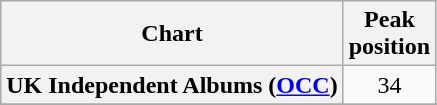<table class="wikitable plainrowheaders sortable" style="text-align:center;" border="1">
<tr>
<th scope="col">Chart</th>
<th scope="col">Peak<br>position</th>
</tr>
<tr>
<th scope="row">UK Independent Albums (<a href='#'>OCC</a>)</th>
<td>34</td>
</tr>
<tr>
</tr>
</table>
